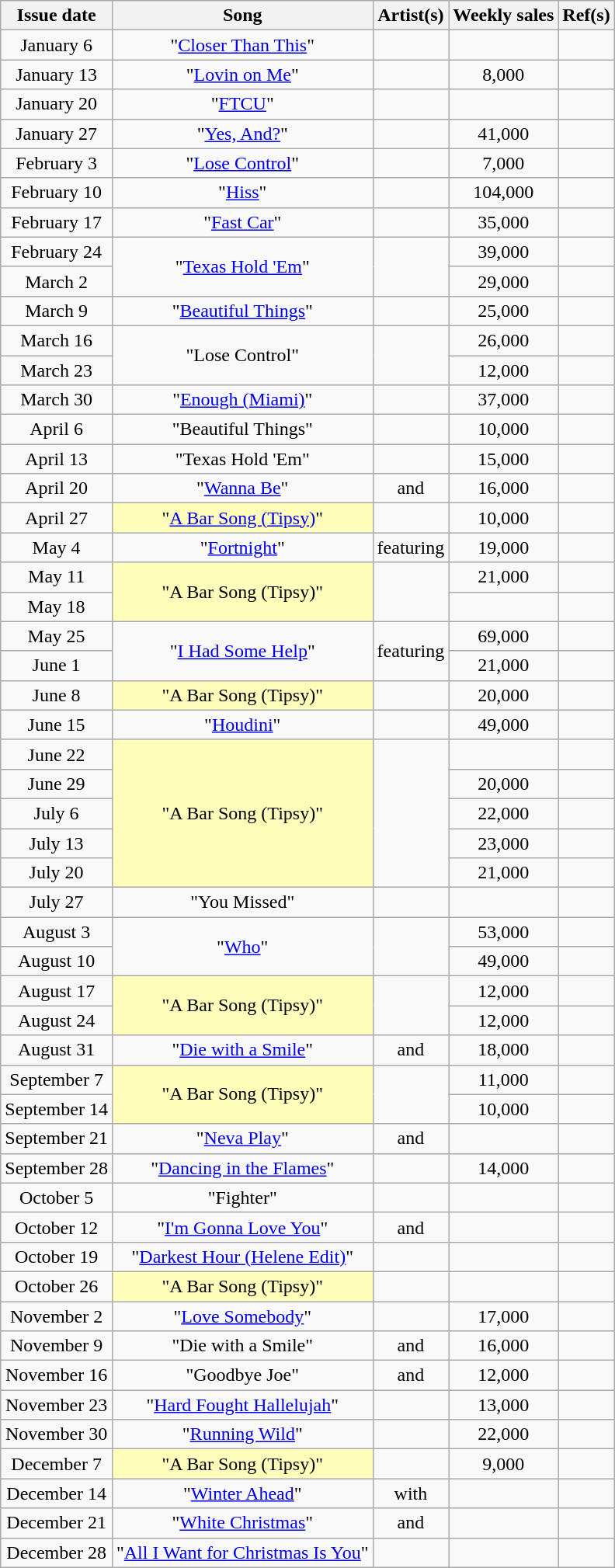<table class="wikitable sortable" style="text-align: center;">
<tr>
<th>Issue date</th>
<th>Song</th>
<th>Artist(s)</th>
<th>Weekly sales</th>
<th>Ref(s)</th>
</tr>
<tr>
<td>January 6</td>
<td>"<a href='#'>Closer Than This</a>"</td>
<td></td>
<td></td>
<td></td>
</tr>
<tr>
<td>January 13</td>
<td>"<a href='#'>Lovin on Me</a>"</td>
<td></td>
<td>8,000</td>
<td></td>
</tr>
<tr>
<td>January 20</td>
<td>"<a href='#'>FTCU</a>"</td>
<td></td>
<td></td>
<td></td>
</tr>
<tr>
<td>January 27</td>
<td>"<a href='#'>Yes, And?</a>"</td>
<td></td>
<td>41,000</td>
<td></td>
</tr>
<tr>
<td>February 3</td>
<td>"<a href='#'>Lose Control</a>"</td>
<td></td>
<td>7,000</td>
<td></td>
</tr>
<tr>
<td>February 10</td>
<td>"<a href='#'>Hiss</a>"</td>
<td></td>
<td>104,000</td>
<td></td>
</tr>
<tr>
<td>February 17</td>
<td>"<a href='#'>Fast Car</a>"</td>
<td></td>
<td>35,000</td>
<td></td>
</tr>
<tr>
<td>February 24</td>
<td rowspan="2">"<a href='#'>Texas Hold 'Em</a>"</td>
<td rowspan="2"></td>
<td>39,000</td>
<td></td>
</tr>
<tr>
<td>March 2</td>
<td>29,000</td>
<td></td>
</tr>
<tr>
<td>March 9</td>
<td>"<a href='#'>Beautiful Things</a>"</td>
<td></td>
<td>25,000</td>
<td></td>
</tr>
<tr>
<td>March 16</td>
<td rowspan="2">"Lose Control"</td>
<td rowspan="2"></td>
<td>26,000</td>
<td></td>
</tr>
<tr>
<td>March 23</td>
<td>12,000</td>
<td></td>
</tr>
<tr>
<td>March 30</td>
<td>"<a href='#'>Enough (Miami)</a>"</td>
<td></td>
<td>37,000</td>
<td></td>
</tr>
<tr>
<td>April 6</td>
<td>"Beautiful Things"</td>
<td></td>
<td>10,000</td>
<td></td>
</tr>
<tr>
<td>April 13</td>
<td>"Texas Hold 'Em"</td>
<td></td>
<td>15,000</td>
<td></td>
</tr>
<tr>
<td>April 20</td>
<td>"<a href='#'>Wanna Be</a>"</td>
<td> and </td>
<td>16,000</td>
<td></td>
</tr>
<tr>
<td>April 27</td>
<td style="background-color:#FFFFBB">"<a href='#'>A Bar Song (Tipsy)</a>" </td>
<td></td>
<td>10,000</td>
<td></td>
</tr>
<tr>
<td>May 4</td>
<td>"<a href='#'>Fortnight</a>"</td>
<td> featuring </td>
<td>19,000</td>
<td></td>
</tr>
<tr>
<td>May 11</td>
<td rowspan="2" style="background-color:#FFFFBB">"A Bar Song (Tipsy)" </td>
<td rowspan="2"></td>
<td>21,000</td>
<td></td>
</tr>
<tr>
<td>May 18</td>
<td></td>
<td></td>
</tr>
<tr>
<td>May 25</td>
<td rowspan="2">"<a href='#'>I Had Some Help</a>"</td>
<td rowspan="2"> featuring </td>
<td>69,000</td>
<td></td>
</tr>
<tr>
<td>June 1</td>
<td>21,000</td>
<td></td>
</tr>
<tr>
<td>June 8</td>
<td style="background-color:#FFFFBB">"A Bar Song (Tipsy)" </td>
<td></td>
<td>20,000</td>
<td></td>
</tr>
<tr>
<td>June 15</td>
<td>"<a href='#'>Houdini</a>"</td>
<td></td>
<td>49,000</td>
<td></td>
</tr>
<tr>
<td>June 22</td>
<td rowspan="5" style="background-color:#FFFFBB">"A Bar Song (Tipsy)" </td>
<td rowspan="5"></td>
<td></td>
<td></td>
</tr>
<tr>
<td>June 29</td>
<td>20,000</td>
<td></td>
</tr>
<tr>
<td>July 6</td>
<td>22,000</td>
<td></td>
</tr>
<tr>
<td>July 13</td>
<td>23,000</td>
<td></td>
</tr>
<tr>
<td>July 20</td>
<td>21,000</td>
<td></td>
</tr>
<tr>
<td>July 27</td>
<td>"You Missed"</td>
<td></td>
<td></td>
<td></td>
</tr>
<tr>
<td>August 3</td>
<td rowspan="2">"<a href='#'>Who</a>"</td>
<td rowspan="2"></td>
<td>53,000</td>
<td></td>
</tr>
<tr>
<td>August 10</td>
<td>49,000</td>
<td></td>
</tr>
<tr>
<td>August 17</td>
<td rowspan="2" style="background-color:#FFFFBB">"A Bar Song (Tipsy)" </td>
<td rowspan="2"></td>
<td>12,000</td>
<td></td>
</tr>
<tr>
<td>August 24</td>
<td>12,000</td>
<td></td>
</tr>
<tr>
<td>August 31</td>
<td>"<a href='#'>Die with a Smile</a>"</td>
<td> and </td>
<td>18,000</td>
<td></td>
</tr>
<tr>
<td>September 7</td>
<td rowspan="2" style="background-color:#FFFFBB">"A Bar Song (Tipsy)" </td>
<td rowspan="2"></td>
<td>11,000</td>
<td></td>
</tr>
<tr>
<td>September 14</td>
<td>10,000</td>
<td></td>
</tr>
<tr>
<td>September 21</td>
<td>"<a href='#'>Neva Play</a>"</td>
<td> and </td>
<td></td>
<td></td>
</tr>
<tr>
<td>September 28</td>
<td>"<a href='#'>Dancing in the Flames</a>"</td>
<td></td>
<td>14,000</td>
<td></td>
</tr>
<tr>
<td>October 5</td>
<td>"Fighter"</td>
<td></td>
<td></td>
<td></td>
</tr>
<tr>
<td>October 12</td>
<td>"<a href='#'>I'm Gonna Love You</a>"</td>
<td> and </td>
<td></td>
<td></td>
</tr>
<tr>
<td>October 19</td>
<td>"<a href='#'>Darkest Hour (Helene Edit)</a>"</td>
<td></td>
<td></td>
<td></td>
</tr>
<tr>
<td>October 26</td>
<td style="background-color:#FFFFBB">"A Bar Song (Tipsy)" </td>
<td></td>
<td></td>
<td></td>
</tr>
<tr>
<td>November 2</td>
<td>"<a href='#'>Love Somebody</a>"</td>
<td></td>
<td>17,000</td>
<td></td>
</tr>
<tr>
<td>November 9</td>
<td>"Die with a Smile"</td>
<td> and </td>
<td>16,000</td>
<td></td>
</tr>
<tr>
<td>November 16</td>
<td>"Goodbye Joe"</td>
<td> and </td>
<td>12,000</td>
<td></td>
</tr>
<tr>
<td>November 23</td>
<td>"<a href='#'>Hard Fought Hallelujah</a>"</td>
<td></td>
<td>13,000</td>
<td></td>
</tr>
<tr>
<td>November 30</td>
<td>"<a href='#'>Running Wild</a>"</td>
<td></td>
<td>22,000</td>
<td></td>
</tr>
<tr>
<td>December 7</td>
<td style="background-color:#FFFFBB">"A Bar Song (Tipsy)" </td>
<td></td>
<td>9,000</td>
<td></td>
</tr>
<tr>
<td>December 14</td>
<td>"<a href='#'>Winter Ahead</a>"</td>
<td> with </td>
<td></td>
<td></td>
</tr>
<tr>
<td>December 21</td>
<td>"<a href='#'>White Christmas</a>"</td>
<td> and </td>
<td></td>
<td></td>
</tr>
<tr>
<td>December 28</td>
<td>"<a href='#'>All I Want for Christmas Is You</a>"</td>
<td></td>
<td></td>
<td></td>
</tr>
</table>
